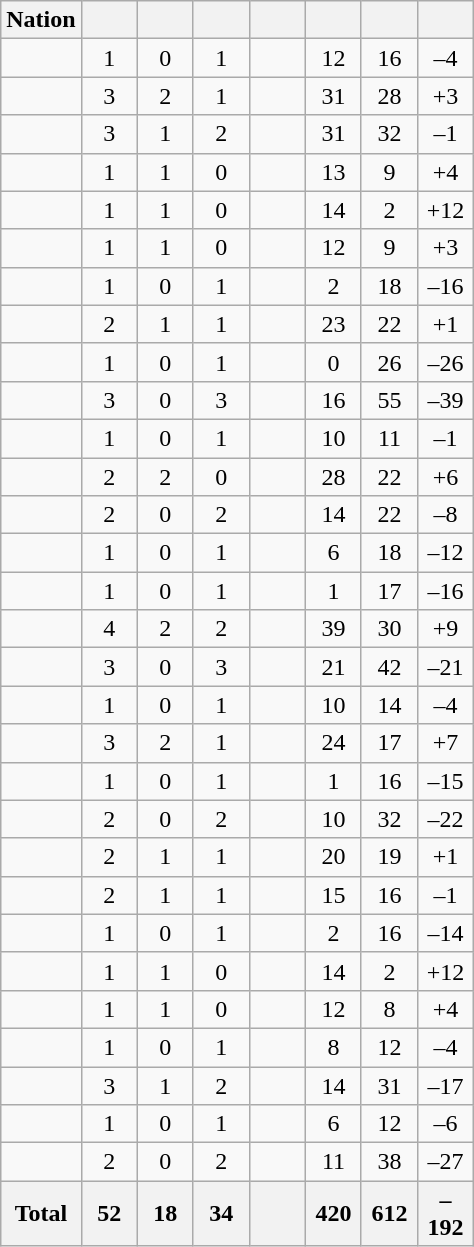<table class="wikitable sortable" style="text-align:center">
<tr>
<th>Nation</th>
<th width=30></th>
<th width=30></th>
<th width=30></th>
<th width=30></th>
<th width=30></th>
<th width=30></th>
<th width=30></th>
</tr>
<tr>
<td align=left></td>
<td>1</td>
<td>0</td>
<td>1</td>
<td><strong></strong></td>
<td>12</td>
<td>16</td>
<td>–4</td>
</tr>
<tr>
<td align=left></td>
<td>3</td>
<td>2</td>
<td>1</td>
<td><strong></strong></td>
<td>31</td>
<td>28</td>
<td>+3</td>
</tr>
<tr>
<td align=left></td>
<td>3</td>
<td>1</td>
<td>2</td>
<td><strong></strong></td>
<td>31</td>
<td>32</td>
<td>–1</td>
</tr>
<tr>
<td align=left></td>
<td>1</td>
<td>1</td>
<td>0</td>
<td><strong></strong></td>
<td>13</td>
<td>9</td>
<td>+4</td>
</tr>
<tr>
<td align=left></td>
<td>1</td>
<td>1</td>
<td>0</td>
<td><strong></strong></td>
<td>14</td>
<td>2</td>
<td>+12</td>
</tr>
<tr>
<td align=left></td>
<td>1</td>
<td>1</td>
<td>0</td>
<td><strong></strong></td>
<td>12</td>
<td>9</td>
<td>+3</td>
</tr>
<tr>
<td align=left></td>
<td>1</td>
<td>0</td>
<td>1</td>
<td><strong></strong></td>
<td>2</td>
<td>18</td>
<td>–16</td>
</tr>
<tr>
<td align=left></td>
<td>2</td>
<td>1</td>
<td>1</td>
<td><strong></strong></td>
<td>23</td>
<td>22</td>
<td>+1</td>
</tr>
<tr>
<td align=left></td>
<td>1</td>
<td>0</td>
<td>1</td>
<td><strong></strong></td>
<td>0</td>
<td>26</td>
<td>–26</td>
</tr>
<tr>
<td align=left></td>
<td>3</td>
<td>0</td>
<td>3</td>
<td><strong></strong></td>
<td>16</td>
<td>55</td>
<td>–39</td>
</tr>
<tr>
<td align=left></td>
<td>1</td>
<td>0</td>
<td>1</td>
<td><strong></strong></td>
<td>10</td>
<td>11</td>
<td>–1</td>
</tr>
<tr>
<td align=left></td>
<td>2</td>
<td>2</td>
<td>0</td>
<td><strong></strong></td>
<td>28</td>
<td>22</td>
<td>+6</td>
</tr>
<tr>
<td align=left></td>
<td>2</td>
<td>0</td>
<td>2</td>
<td><strong></strong></td>
<td>14</td>
<td>22</td>
<td>–8</td>
</tr>
<tr>
<td align=left></td>
<td>1</td>
<td>0</td>
<td>1</td>
<td><strong></strong></td>
<td>6</td>
<td>18</td>
<td>–12</td>
</tr>
<tr>
<td align=left></td>
<td>1</td>
<td>0</td>
<td>1</td>
<td><strong></strong></td>
<td>1</td>
<td>17</td>
<td>–16</td>
</tr>
<tr>
<td align=left></td>
<td>4</td>
<td>2</td>
<td>2</td>
<td><strong></strong></td>
<td>39</td>
<td>30</td>
<td>+9</td>
</tr>
<tr>
<td align=left></td>
<td>3</td>
<td>0</td>
<td>3</td>
<td><strong></strong></td>
<td>21</td>
<td>42</td>
<td>–21</td>
</tr>
<tr>
<td align=left></td>
<td>1</td>
<td>0</td>
<td>1</td>
<td><strong></strong></td>
<td>10</td>
<td>14</td>
<td>–4</td>
</tr>
<tr>
<td align=left></td>
<td>3</td>
<td>2</td>
<td>1</td>
<td><strong></strong></td>
<td>24</td>
<td>17</td>
<td>+7</td>
</tr>
<tr>
<td align=left></td>
<td>1</td>
<td>0</td>
<td>1</td>
<td><strong></strong></td>
<td>1</td>
<td>16</td>
<td>–15</td>
</tr>
<tr>
<td align=left></td>
<td>2</td>
<td>0</td>
<td>2</td>
<td><strong></strong></td>
<td>10</td>
<td>32</td>
<td>–22</td>
</tr>
<tr>
<td align=left></td>
<td>2</td>
<td>1</td>
<td>1</td>
<td><strong></strong></td>
<td>20</td>
<td>19</td>
<td>+1</td>
</tr>
<tr>
<td align=left></td>
<td>2</td>
<td>1</td>
<td>1</td>
<td><strong></strong></td>
<td>15</td>
<td>16</td>
<td>–1</td>
</tr>
<tr>
<td align=left></td>
<td>1</td>
<td>0</td>
<td>1</td>
<td><strong></strong></td>
<td>2</td>
<td>16</td>
<td>–14</td>
</tr>
<tr>
<td align=left></td>
<td>1</td>
<td>1</td>
<td>0</td>
<td><strong></strong></td>
<td>14</td>
<td>2</td>
<td>+12</td>
</tr>
<tr>
<td align=left></td>
<td>1</td>
<td>1</td>
<td>0</td>
<td><strong></strong></td>
<td>12</td>
<td>8</td>
<td>+4</td>
</tr>
<tr>
<td align=left></td>
<td>1</td>
<td>0</td>
<td>1</td>
<td><strong></strong></td>
<td>8</td>
<td>12</td>
<td>–4</td>
</tr>
<tr>
<td align=left></td>
<td>3</td>
<td>1</td>
<td>2</td>
<td><strong></strong></td>
<td>14</td>
<td>31</td>
<td>–17</td>
</tr>
<tr>
<td align=left></td>
<td>1</td>
<td>0</td>
<td>1</td>
<td><strong></strong></td>
<td>6</td>
<td>12</td>
<td>–6</td>
</tr>
<tr>
<td align=left></td>
<td>2</td>
<td>0</td>
<td>2</td>
<td><strong></strong></td>
<td>11</td>
<td>38</td>
<td>–27</td>
</tr>
<tr>
<th align=left>Total</th>
<th>52</th>
<th>18</th>
<th>34</th>
<th></th>
<th>420</th>
<th>612</th>
<th>–192</th>
</tr>
</table>
